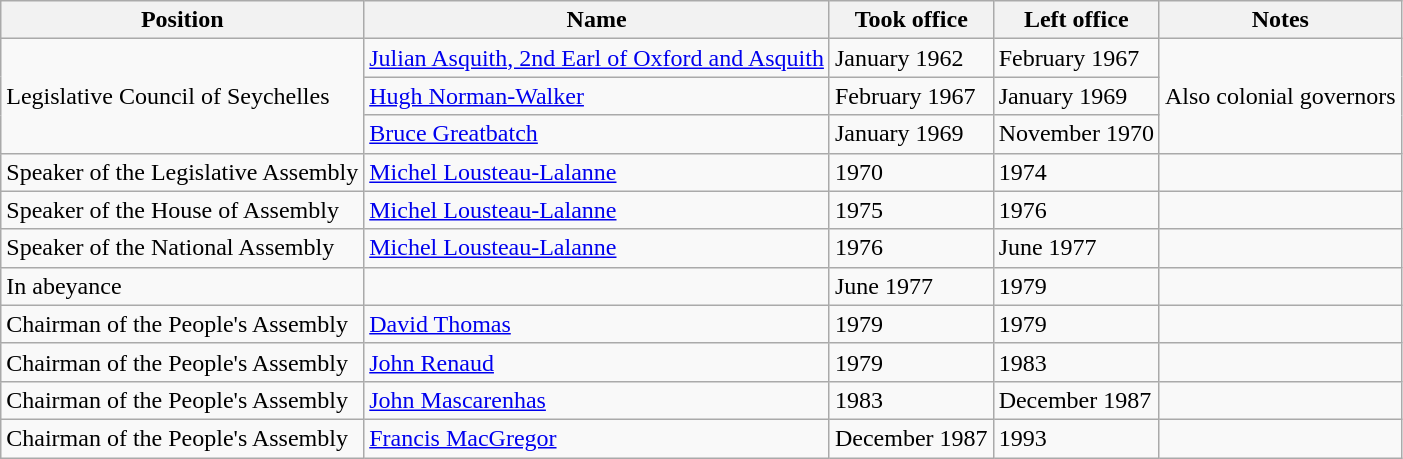<table class="wikitable">
<tr>
<th>Position</th>
<th>Name</th>
<th>Took office</th>
<th>Left office</th>
<th>Notes</th>
</tr>
<tr>
<td rowspan="3">Legislative Council of Seychelles</td>
<td><a href='#'>Julian Asquith, 2nd Earl of Oxford and Asquith</a></td>
<td>January 1962</td>
<td>February 1967</td>
<td rowspan=3>Also colonial governors<br>
</td>
</tr>
<tr>
<td><a href='#'>Hugh Norman-Walker</a></td>
<td>February 1967</td>
<td>January 1969</td>
</tr>
<tr>
<td><a href='#'>Bruce Greatbatch</a></td>
<td>January 1969</td>
<td>November 1970</td>
</tr>
<tr>
<td>Speaker of the Legislative Assembly</td>
<td><a href='#'>Michel Lousteau-Lalanne</a></td>
<td>1970</td>
<td>1974</td>
<td></td>
</tr>
<tr>
<td>Speaker of the House of Assembly</td>
<td><a href='#'>Michel Lousteau-Lalanne</a></td>
<td>1975</td>
<td>1976</td>
<td></td>
</tr>
<tr>
<td>Speaker of the National Assembly</td>
<td><a href='#'>Michel Lousteau-Lalanne</a></td>
<td>1976</td>
<td>June 1977</td>
<td></td>
</tr>
<tr>
<td>In abeyance</td>
<td></td>
<td>June 1977</td>
<td>1979</td>
<td></td>
</tr>
<tr>
<td>Chairman of the People's Assembly</td>
<td><a href='#'>David Thomas</a></td>
<td>1979</td>
<td>1979</td>
<td></td>
</tr>
<tr>
<td>Chairman of the People's Assembly</td>
<td><a href='#'>John Renaud</a></td>
<td>1979</td>
<td>1983</td>
<td></td>
</tr>
<tr>
<td>Chairman of the People's Assembly</td>
<td><a href='#'>John Mascarenhas</a></td>
<td>1983</td>
<td>December 1987</td>
<td></td>
</tr>
<tr>
<td>Chairman of the People's Assembly</td>
<td><a href='#'>Francis MacGregor</a></td>
<td>December 1987</td>
<td>1993</td>
<td></td>
</tr>
</table>
